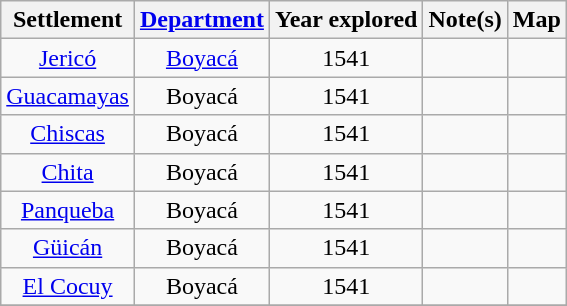<table class="wikitable sortable mw-collapsible">
<tr>
<th scope="col">Settlement</th>
<th scope="col"><a href='#'>Department</a></th>
<th scope="col">Year explored</th>
<th scope="col">Note(s)</th>
<th scope="col">Map</th>
</tr>
<tr>
<td align=center><a href='#'>Jericó</a></td>
<td align=center><a href='#'>Boyacá</a></td>
<td align=center>1541</td>
<td align=center></td>
<td align=center></td>
</tr>
<tr>
<td align=center><a href='#'>Guacamayas</a></td>
<td align=center>Boyacá</td>
<td align=center>1541</td>
<td align=center></td>
<td align=center></td>
</tr>
<tr>
<td align=center><a href='#'>Chiscas</a></td>
<td align=center>Boyacá</td>
<td align=center>1541</td>
<td align=center></td>
<td align=center></td>
</tr>
<tr>
<td align=center><a href='#'>Chita</a></td>
<td align=center>Boyacá</td>
<td align=center>1541</td>
<td align=center></td>
<td align=center></td>
</tr>
<tr>
<td align=center><a href='#'>Panqueba</a></td>
<td align=center>Boyacá</td>
<td align=center>1541</td>
<td align=center></td>
<td align=center></td>
</tr>
<tr>
<td align=center><a href='#'>Güicán</a></td>
<td align=center>Boyacá</td>
<td align=center>1541</td>
<td align=center></td>
<td align=center></td>
</tr>
<tr>
<td align=center><a href='#'>El Cocuy</a></td>
<td align=center>Boyacá</td>
<td align=center>1541</td>
<td align=center></td>
<td align=center></td>
</tr>
<tr>
</tr>
</table>
